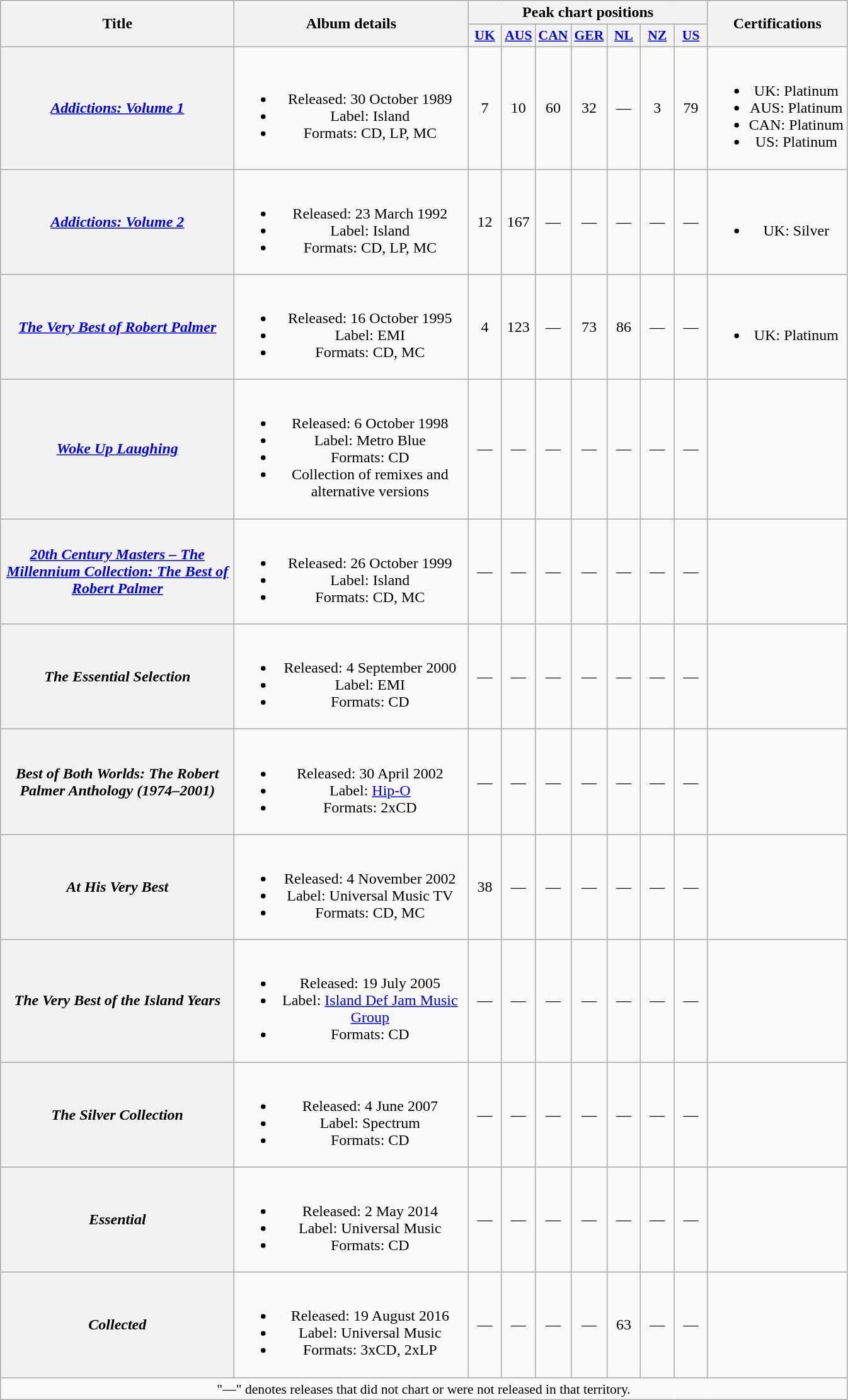<table class="wikitable plainrowheaders" style="text-align:center;">
<tr>
<th rowspan="2" scope="col" style="width:15em;">Title</th>
<th rowspan="2" scope="col" style="width:15em;">Album details</th>
<th colspan="7">Peak chart positions</th>
<th rowspan="2">Certifications</th>
</tr>
<tr>
<th scope="col" style="width:2em;font-size:90%;"><a href='#'>UK</a><br></th>
<th scope="col" style="width:2em;font-size:90%;"><a href='#'>AUS</a><br></th>
<th scope="col" style="width:2em;font-size:90%;"><a href='#'>CAN</a><br></th>
<th scope="col" style="width:2em;font-size:90%;"><a href='#'>GER</a><br></th>
<th scope="col" style="width:2em;font-size:90%;"><a href='#'>NL</a><br></th>
<th scope="col" style="width:2em;font-size:90%;"><a href='#'>NZ</a><br></th>
<th scope="col" style="width:2em;font-size:90%;"><a href='#'>US</a><br></th>
</tr>
<tr>
<th scope="row"><em><a href='#'>Addictions: Volume 1</a></em></th>
<td><br><ul><li>Released: 30 October 1989</li><li>Label: Island</li><li>Formats: CD, LP, MC</li></ul></td>
<td>7</td>
<td>10</td>
<td>60</td>
<td>32</td>
<td>—</td>
<td>3</td>
<td>79</td>
<td><br><ul><li>UK: Platinum</li><li>AUS: Platinum</li><li>CAN: Platinum</li><li>US: Platinum</li></ul></td>
</tr>
<tr>
<th scope="row"><em><a href='#'>Addictions: Volume 2</a></em></th>
<td><br><ul><li>Released: 23 March 1992</li><li>Label: Island</li><li>Formats: CD, LP, MC</li></ul></td>
<td>12</td>
<td>167</td>
<td>—</td>
<td>—</td>
<td>—</td>
<td>—</td>
<td>—</td>
<td><br><ul><li>UK: Silver</li></ul></td>
</tr>
<tr>
<th scope="row"><em><a href='#'>The Very Best of Robert Palmer</a></em></th>
<td><br><ul><li>Released: 16 October 1995</li><li>Label: EMI</li><li>Formats: CD, MC</li></ul></td>
<td>4</td>
<td>123</td>
<td>—</td>
<td>73</td>
<td>86</td>
<td>—</td>
<td>—</td>
<td><br><ul><li>UK: Platinum</li></ul></td>
</tr>
<tr>
<th scope="row"><em><a href='#'>Woke Up Laughing</a></em></th>
<td><br><ul><li>Released: 6 October 1998</li><li>Label: Metro Blue</li><li>Formats: CD</li><li>Collection of remixes and alternative versions</li></ul></td>
<td>—</td>
<td>—</td>
<td>—</td>
<td>—</td>
<td>—</td>
<td>—</td>
<td>—</td>
<td></td>
</tr>
<tr>
<th scope="row"><em><a href='#'>20th Century Masters – The Millennium Collection: The Best of Robert Palmer</a></em></th>
<td><br><ul><li>Released: 26 October 1999</li><li>Label: Island</li><li>Formats: CD, MC</li></ul></td>
<td>—</td>
<td>—</td>
<td>—</td>
<td>—</td>
<td>—</td>
<td>—</td>
<td>—</td>
<td></td>
</tr>
<tr>
<th scope="row"><em>The Essential Selection</em></th>
<td><br><ul><li>Released: 4 September 2000</li><li>Label: EMI</li><li>Formats: CD</li></ul></td>
<td>—</td>
<td>—</td>
<td>—</td>
<td>—</td>
<td>—</td>
<td>—</td>
<td>—</td>
<td></td>
</tr>
<tr>
<th scope="row"><em>Best of Both Worlds: The Robert Palmer Anthology (1974–2001)</em></th>
<td><br><ul><li>Released: 30 April 2002</li><li>Label: <a href='#'>Hip-O</a></li><li>Formats: 2xCD</li></ul></td>
<td>—</td>
<td>—</td>
<td>—</td>
<td>—</td>
<td>—</td>
<td>—</td>
<td>—</td>
<td></td>
</tr>
<tr>
<th scope="row"><em>At His Very Best</em></th>
<td><br><ul><li>Released: 4 November 2002</li><li>Label: Universal Music TV</li><li>Formats: CD, MC</li></ul></td>
<td>38</td>
<td>—</td>
<td>—</td>
<td>—</td>
<td>—</td>
<td>—</td>
<td>—</td>
<td></td>
</tr>
<tr>
<th scope="row"><em>The Very Best of the Island Years</em></th>
<td><br><ul><li>Released: 19 July 2005</li><li>Label: <a href='#'>Island Def Jam Music Group</a></li><li>Formats: CD</li></ul></td>
<td>—</td>
<td>—</td>
<td>—</td>
<td>—</td>
<td>—</td>
<td>—</td>
<td>—</td>
<td></td>
</tr>
<tr>
<th scope="row"><em>The Silver Collection</em></th>
<td><br><ul><li>Released: 4 June 2007</li><li>Label: Spectrum</li><li>Formats: CD</li></ul></td>
<td>—</td>
<td>—</td>
<td>—</td>
<td>—</td>
<td>—</td>
<td>—</td>
<td>—</td>
<td></td>
</tr>
<tr>
<th scope="row"><em>Essential</em></th>
<td><br><ul><li>Released: 2 May 2014</li><li>Label: Universal Music</li><li>Formats: CD</li></ul></td>
<td>—</td>
<td>—</td>
<td>—</td>
<td>—</td>
<td>—</td>
<td>—</td>
<td>—</td>
<td></td>
</tr>
<tr>
<th scope="row"><em>Collected</em></th>
<td><br><ul><li>Released: 19 August 2016</li><li>Label: Universal Music</li><li>Formats: 3xCD, 2xLP</li></ul></td>
<td>—</td>
<td>—</td>
<td>—</td>
<td>—</td>
<td>63</td>
<td>—</td>
<td>—</td>
<td></td>
</tr>
<tr>
<td colspan="10" style="font-size:90%">"—" denotes releases that did not chart or were not released in that territory.</td>
</tr>
</table>
